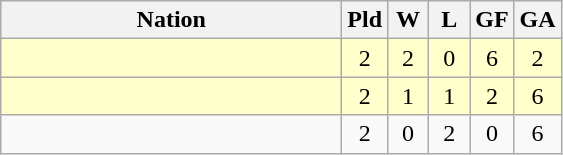<table class=wikitable style="text-align:center">
<tr>
<th width=220]]>Nation</th>
<th width=20]]>Pld</th>
<th width=20>W</th>
<th width=20]]>L</th>
<th width=20]]>GF</th>
<th width=20]]>GA</th>
</tr>
<tr bgcolor=#ffffcc>
<td align=left></td>
<td>2</td>
<td>2</td>
<td>0</td>
<td>6</td>
<td>2</td>
</tr>
<tr bgcolor=#ffffcc>
<td align=left></td>
<td>2</td>
<td>1</td>
<td>1</td>
<td>2</td>
<td>6</td>
</tr>
<tr>
<td align=left></td>
<td>2</td>
<td>0</td>
<td>2</td>
<td>0</td>
<td>6</td>
</tr>
</table>
